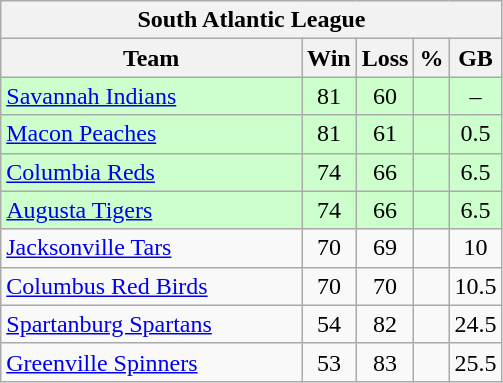<table class="wikitable">
<tr>
<th colspan="5">South Atlantic League</th>
</tr>
<tr>
<th width="60%">Team</th>
<th>Win</th>
<th>Loss</th>
<th>%</th>
<th>GB</th>
</tr>
<tr align=center bgcolor=ccffcc>
<td align=left><a href='#'>Savannah Indians</a></td>
<td>81</td>
<td>60</td>
<td></td>
<td>–</td>
</tr>
<tr align=center bgcolor=ccffcc>
<td align=left><a href='#'>Macon Peaches</a></td>
<td>81</td>
<td>61</td>
<td></td>
<td>0.5</td>
</tr>
<tr align=center bgcolor=ccffcc>
<td align=left><a href='#'>Columbia Reds</a></td>
<td>74</td>
<td>66</td>
<td></td>
<td>6.5</td>
</tr>
<tr align=center bgcolor=ccffcc>
<td align=left><a href='#'>Augusta Tigers</a></td>
<td>74</td>
<td>66</td>
<td></td>
<td>6.5</td>
</tr>
<tr align=center>
<td align=left><a href='#'>Jacksonville Tars</a></td>
<td>70</td>
<td>69</td>
<td></td>
<td>10</td>
</tr>
<tr align=center>
<td align=left><a href='#'>Columbus Red Birds</a></td>
<td>70</td>
<td>70</td>
<td></td>
<td>10.5</td>
</tr>
<tr align=center>
<td align=left><a href='#'>Spartanburg Spartans</a></td>
<td>54</td>
<td>82</td>
<td></td>
<td>24.5</td>
</tr>
<tr align=center>
<td align=left><a href='#'>Greenville Spinners</a></td>
<td>53</td>
<td>83</td>
<td></td>
<td>25.5</td>
</tr>
</table>
